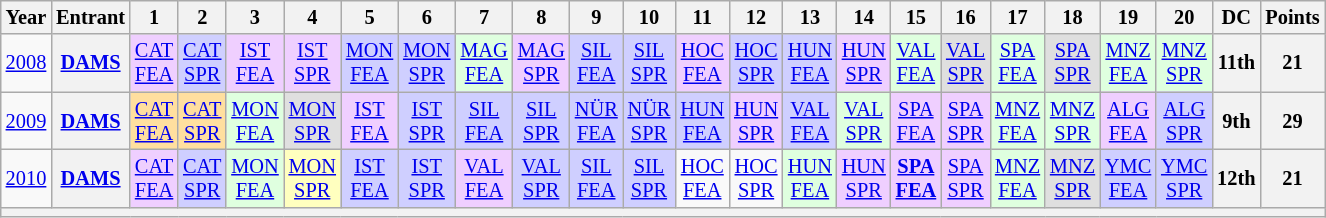<table class="wikitable" style="text-align:center; font-size:85%">
<tr>
<th>Year</th>
<th>Entrant</th>
<th>1</th>
<th>2</th>
<th>3</th>
<th>4</th>
<th>5</th>
<th>6</th>
<th>7</th>
<th>8</th>
<th>9</th>
<th>10</th>
<th>11</th>
<th>12</th>
<th>13</th>
<th>14</th>
<th>15</th>
<th>16</th>
<th>17</th>
<th>18</th>
<th>19</th>
<th>20</th>
<th>DC</th>
<th>Points</th>
</tr>
<tr>
<td><a href='#'>2008</a></td>
<th><a href='#'>DAMS</a></th>
<td style="background:#EFCFFF;"><a href='#'>CAT<br>FEA</a><br></td>
<td style="background:#CFCFFF;"><a href='#'>CAT<br>SPR</a><br></td>
<td style="background:#EFCFFF;"><a href='#'>IST<br>FEA</a><br></td>
<td style="background:#EFCFFF;"><a href='#'>IST<br>SPR</a><br></td>
<td style="background:#CFCFFF;"><a href='#'>MON<br>FEA</a><br></td>
<td style="background:#CFCFFF;"><a href='#'>MON<br>SPR</a><br></td>
<td style="background:#DFFFDF;"><a href='#'>MAG<br>FEA</a><br></td>
<td style="background:#EFCFFF;"><a href='#'>MAG<br>SPR</a><br></td>
<td style="background:#CFCFFF;"><a href='#'>SIL<br>FEA</a><br></td>
<td style="background:#CFCFFF;"><a href='#'>SIL<br>SPR</a><br></td>
<td style="background:#EFCFFF;"><a href='#'>HOC<br>FEA</a><br></td>
<td style="background:#CFCFFF;"><a href='#'>HOC<br>SPR</a><br></td>
<td style="background:#CFCFFF;"><a href='#'>HUN<br>FEA</a><br></td>
<td style="background:#EFCFFF;"><a href='#'>HUN<br>SPR</a><br></td>
<td style="background:#DFFFDF;"><a href='#'>VAL<br>FEA</a><br></td>
<td style="background:#DFDFDF;"><a href='#'>VAL<br>SPR</a><br></td>
<td style="background:#DFFFDF;"><a href='#'>SPA<br>FEA</a><br></td>
<td style="background:#DFDFDF;"><a href='#'>SPA<br>SPR</a><br></td>
<td style="background:#DFFFDF;"><a href='#'>MNZ<br>FEA</a><br></td>
<td style="background:#DFFFDF;"><a href='#'>MNZ<br>SPR</a><br></td>
<th>11th</th>
<th>21</th>
</tr>
<tr>
<td><a href='#'>2009</a></td>
<th><a href='#'>DAMS</a></th>
<td style="background:#FFDF9F;"><a href='#'>CAT<br>FEA</a><br></td>
<td style="background:#FFDF9F;"><a href='#'>CAT<br>SPR</a><br></td>
<td style="background:#DFFFDF;"><a href='#'>MON<br>FEA</a><br></td>
<td style="background:#DFDFDF;"><a href='#'>MON<br>SPR</a><br></td>
<td style="background:#EFCFFF;"><a href='#'>IST<br>FEA</a><br></td>
<td style="background:#CFCFFF;"><a href='#'>IST<br>SPR</a><br></td>
<td style="background:#CFCFFF;"><a href='#'>SIL<br>FEA</a><br></td>
<td style="background:#CFCFFF;"><a href='#'>SIL<br>SPR</a><br></td>
<td style="background:#CFCFFF;"><a href='#'>NÜR<br>FEA</a><br></td>
<td style="background:#CFCFFF;"><a href='#'>NÜR<br>SPR</a><br></td>
<td style="background:#CFCFFF;"><a href='#'>HUN<br>FEA</a><br></td>
<td style="background:#EFCFFF;"><a href='#'>HUN<br>SPR</a><br></td>
<td style="background:#CFCFFF;"><a href='#'>VAL<br>FEA</a><br></td>
<td style="background:#DFFFDF;"><a href='#'>VAL<br>SPR</a><br></td>
<td style="background:#EFCFFF;"><a href='#'>SPA<br>FEA</a><br></td>
<td style="background:#EFCFFF;"><a href='#'>SPA<br>SPR</a><br></td>
<td style="background:#DFFFDF;"><a href='#'>MNZ<br>FEA</a><br></td>
<td style="background:#DFFFDF;"><a href='#'>MNZ<br>SPR</a><br></td>
<td style="background:#EFCFFF;"><a href='#'>ALG<br>FEA</a><br></td>
<td style="background:#CFCFFF;"><a href='#'>ALG<br>SPR</a><br></td>
<th>9th</th>
<th>29</th>
</tr>
<tr>
<td><a href='#'>2010</a></td>
<th><a href='#'>DAMS</a></th>
<td style="background:#EFCFFF;"><a href='#'>CAT<br>FEA</a><br></td>
<td style="background:#CFCFFF;"><a href='#'>CAT<br>SPR</a><br></td>
<td style="background:#DFFFDF;"><a href='#'>MON<br>FEA</a><br></td>
<td style="background:#FFFFBF;"><a href='#'>MON<br>SPR</a><br></td>
<td style="background:#CFCFFF;"><a href='#'>IST<br>FEA</a><br></td>
<td style="background:#CFCFFF;"><a href='#'>IST<br>SPR</a><br></td>
<td style="background:#EFCFFF;"><a href='#'>VAL<br>FEA</a><br></td>
<td style="background:#CFCFFF;"><a href='#'>VAL<br>SPR</a><br></td>
<td style="background:#CFCFFF;"><a href='#'>SIL<br>FEA</a><br></td>
<td style="background:#CFCFFF;"><a href='#'>SIL<br>SPR</a><br></td>
<td><a href='#'>HOC<br>FEA</a></td>
<td><a href='#'>HOC<br>SPR</a></td>
<td style="background:#DFFFDF;"><a href='#'>HUN<br>FEA</a><br></td>
<td style="background:#EFCFFF;"><a href='#'>HUN<br>SPR</a><br></td>
<td style="background:#EFCFFF;"><strong><a href='#'>SPA<br>FEA</a></strong><br></td>
<td style="background:#EFCFFF;"><a href='#'>SPA<br>SPR</a><br></td>
<td style="background:#DFFFDF;"><a href='#'>MNZ<br>FEA</a><br></td>
<td style="background:#DFDFDF;"><a href='#'>MNZ<br>SPR</a><br></td>
<td style="background:#CFCFFF;"><a href='#'>YMC<br>FEA</a><br></td>
<td style="background:#CFCFFF;"><a href='#'>YMC<br>SPR</a><br></td>
<th>12th</th>
<th>21</th>
</tr>
<tr>
<th colspan="24"></th>
</tr>
</table>
